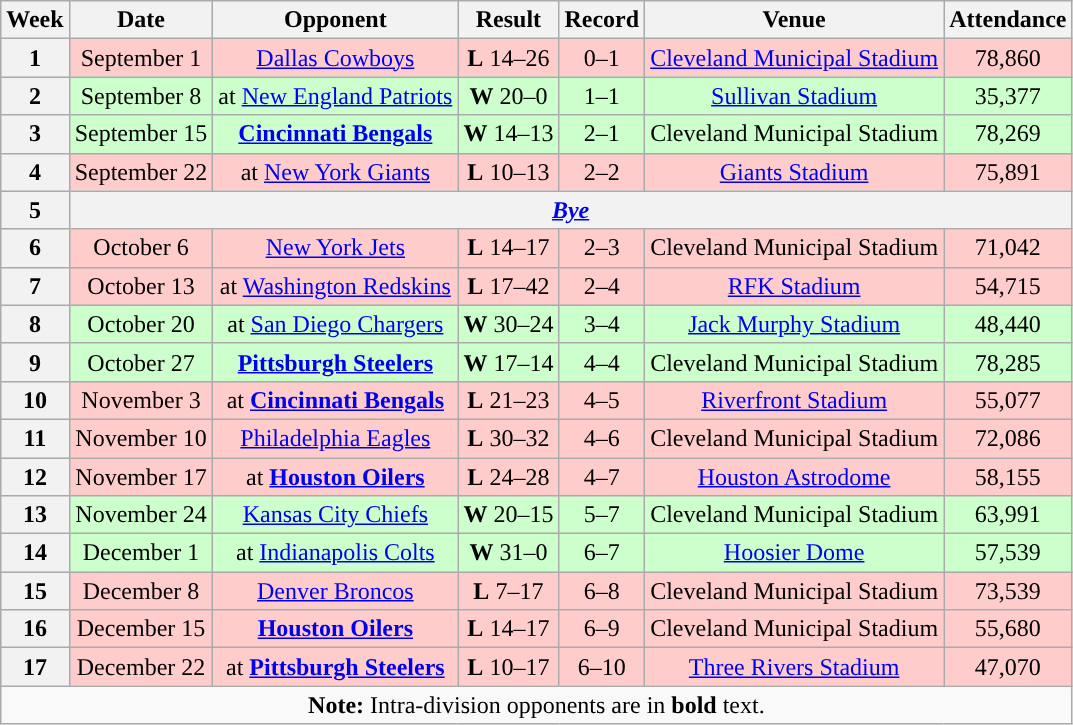<table class="wikitable" style="text-align:center">
<tr>
<th>Week</th>
<th>Date</th>
<th>Opponent</th>
<th>Result</th>
<th>Record</th>
<th>Venue</th>
<th>Attendance</th>
</tr>
<tr style="background:#fcc">
<th>1</th>
<td>September 1</td>
<td><a href='#'>Dallas Cowboys</a></td>
<td><strong>L</strong> 14–26</td>
<td>0–1</td>
<td><a href='#'>Cleveland Municipal Stadium</a></td>
<td>78,860</td>
</tr>
<tr style="background:#cfc">
<th>2</th>
<td>September 8</td>
<td>at <a href='#'>New England Patriots</a></td>
<td><strong>W</strong> 20–0</td>
<td>1–1</td>
<td><a href='#'>Sullivan Stadium</a></td>
<td>35,377</td>
</tr>
<tr style="background:#cfc">
<th>3</th>
<td>September 15</td>
<td><strong><a href='#'>Cincinnati Bengals</a></strong></td>
<td><strong>W</strong> 14–13</td>
<td>2–1</td>
<td>Cleveland Municipal Stadium</td>
<td>78,269</td>
</tr>
<tr style="background:#fcc">
<th>4</th>
<td>September 22</td>
<td>at <a href='#'>New York Giants</a></td>
<td><strong>L</strong> 10–13</td>
<td>2–2</td>
<td><a href='#'>Giants Stadium</a></td>
<td>75,891</td>
</tr>
<tr align="center">
<th>5</th>
<th colspan="7"><em><a href='#'>Bye</a></em></th>
</tr>
<tr style="background:#fcc">
<th>6</th>
<td>October 6</td>
<td><a href='#'>New York Jets</a></td>
<td><strong>L</strong> 14–17</td>
<td>2–3</td>
<td>Cleveland Municipal Stadium</td>
<td>71,042</td>
</tr>
<tr style="background:#fcc">
<th>7</th>
<td>October 13</td>
<td>at <a href='#'>Washington Redskins</a></td>
<td><strong>L</strong> 17–42</td>
<td>2–4</td>
<td><a href='#'>RFK Stadium</a></td>
<td>54,715</td>
</tr>
<tr style="background:#cfc">
<th>8</th>
<td>October 20</td>
<td>at <a href='#'>San Diego Chargers</a></td>
<td><strong>W</strong> 30–24</td>
<td>3–4</td>
<td><a href='#'>Jack Murphy Stadium</a></td>
<td>48,440</td>
</tr>
<tr style="background:#cfc">
<th>9</th>
<td>October 27</td>
<td><strong><a href='#'>Pittsburgh Steelers</a></strong></td>
<td><strong>W</strong> 17–14</td>
<td>4–4</td>
<td>Cleveland Municipal Stadium</td>
<td>78,285</td>
</tr>
<tr style="background:#fcc">
<th>10</th>
<td>November 3</td>
<td>at <strong><a href='#'>Cincinnati Bengals</a></strong></td>
<td><strong>L</strong> 21–23</td>
<td>4–5</td>
<td><a href='#'>Riverfront Stadium</a></td>
<td>55,077</td>
</tr>
<tr style="background:#fcc">
<th>11</th>
<td>November 10</td>
<td><a href='#'>Philadelphia Eagles</a></td>
<td><strong>L</strong> 30–32</td>
<td>4–6</td>
<td>Cleveland Municipal Stadium</td>
<td>72,086</td>
</tr>
<tr style="background:#fcc">
<th>12</th>
<td>November 17</td>
<td>at <strong><a href='#'>Houston Oilers</a></strong></td>
<td><strong>L</strong> 24–28</td>
<td>4–7</td>
<td><a href='#'>Houston Astrodome</a></td>
<td>58,155</td>
</tr>
<tr style="background:#cfc">
<th>13</th>
<td>November 24</td>
<td><a href='#'>Kansas City Chiefs</a></td>
<td><strong>W</strong> 20–15</td>
<td>5–7</td>
<td>Cleveland Municipal Stadium</td>
<td>63,991</td>
</tr>
<tr style="background:#cfc">
<th>14</th>
<td>December 1</td>
<td>at <a href='#'>Indianapolis Colts</a></td>
<td><strong>W</strong> 31–0</td>
<td>6–7</td>
<td><a href='#'>Hoosier Dome</a></td>
<td>57,539</td>
</tr>
<tr style="background:#fcc">
<th>15</th>
<td>December 8</td>
<td><a href='#'>Denver Broncos</a></td>
<td><strong>L</strong> 7–17</td>
<td>6–8</td>
<td>Cleveland Municipal Stadium</td>
<td>73,539</td>
</tr>
<tr style="background:#fcc">
<th>16</th>
<td>December 15</td>
<td><strong><a href='#'>Houston Oilers</a></strong></td>
<td><strong>L</strong> 14–17</td>
<td>6–9</td>
<td>Cleveland Municipal Stadium</td>
<td>55,680</td>
</tr>
<tr style="background:#fcc">
<th>17</th>
<td>December 22</td>
<td>at <strong><a href='#'>Pittsburgh Steelers</a></strong></td>
<td><strong>L</strong> 10–17</td>
<td>6–10</td>
<td><a href='#'>Three Rivers Stadium</a></td>
<td>47,070</td>
</tr>
<tr>
<td colspan="8"><strong>Note:</strong> Intra-division opponents are in <strong>bold</strong> text.</td>
</tr>
</table>
